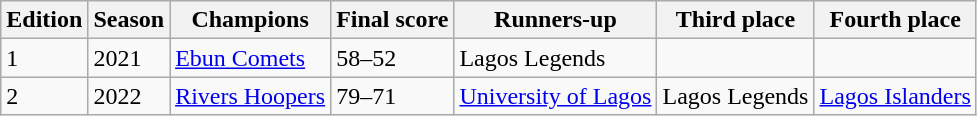<table class="wikitable">
<tr>
<th>Edition</th>
<th>Season</th>
<th>Champions</th>
<th>Final score</th>
<th>Runners-up</th>
<th>Third place</th>
<th>Fourth place</th>
</tr>
<tr>
<td>1</td>
<td>2021</td>
<td><a href='#'>Ebun Comets</a></td>
<td>58–52</td>
<td>Lagos Legends</td>
<td></td>
<td></td>
</tr>
<tr>
<td>2</td>
<td>2022</td>
<td><a href='#'>Rivers Hoopers</a></td>
<td>79–71</td>
<td><a href='#'>University of Lagos</a></td>
<td>Lagos Legends</td>
<td><a href='#'>Lagos Islanders</a></td>
</tr>
</table>
